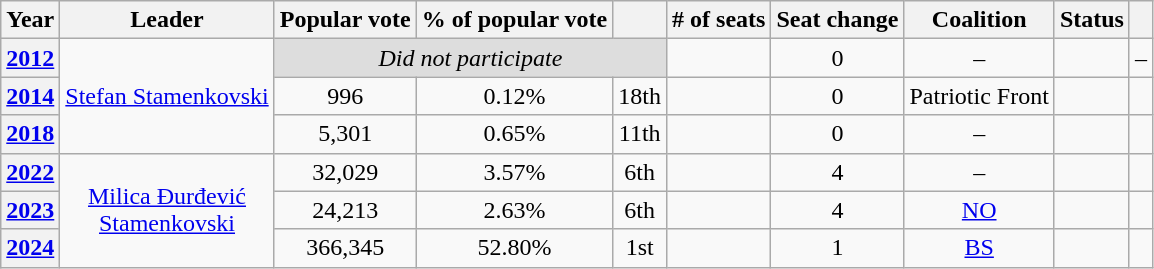<table class="wikitable" style="text-align:center">
<tr>
<th>Year</th>
<th>Leader</th>
<th>Popular vote</th>
<th>% of popular vote</th>
<th></th>
<th># of seats</th>
<th>Seat change</th>
<th>Coalition</th>
<th>Status</th>
<th></th>
</tr>
<tr>
<th><a href='#'>2012</a></th>
<td rowspan="3"><a href='#'>Stefan Stamenkovski</a></td>
<td colspan="3" style="background:#ddd"><em>Did not participate</em></td>
<td></td>
<td> 0</td>
<td>–</td>
<td></td>
<td>–</td>
</tr>
<tr>
<th><a href='#'>2014</a></th>
<td>996</td>
<td>0.12%</td>
<td> 18th</td>
<td></td>
<td> 0</td>
<td>Patriotic Front</td>
<td></td>
<td></td>
</tr>
<tr>
<th><a href='#'>2018</a></th>
<td>5,301</td>
<td>0.65%</td>
<td> 11th</td>
<td></td>
<td> 0</td>
<td>–</td>
<td></td>
<td></td>
</tr>
<tr>
<th><a href='#'>2022</a></th>
<td rowspan="3"><a href='#'>Milica Đurđević<br>Stamenkovski</a></td>
<td>32,029</td>
<td>3.57%</td>
<td> 6th</td>
<td></td>
<td> 4</td>
<td>–</td>
<td></td>
<td></td>
</tr>
<tr>
<th><a href='#'>2023</a></th>
<td>24,213</td>
<td>2.63%</td>
<td> 6th</td>
<td></td>
<td> 4</td>
<td><a href='#'>NO</a></td>
<td></td>
<td></td>
</tr>
<tr>
<th><a href='#'>2024</a></th>
<td>366,345</td>
<td>52.80%</td>
<td> 1st</td>
<td></td>
<td> 1</td>
<td><a href='#'>BS</a></td>
<td></td>
<td></td>
</tr>
</table>
